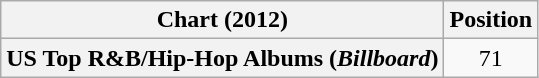<table class="wikitable plainrowheaders" style="text-align:center;">
<tr>
<th scope="col">Chart (2012)</th>
<th scope="col">Position</th>
</tr>
<tr>
<th scope="row">US Top R&B/Hip-Hop Albums (<em>Billboard</em>)</th>
<td>71</td>
</tr>
</table>
